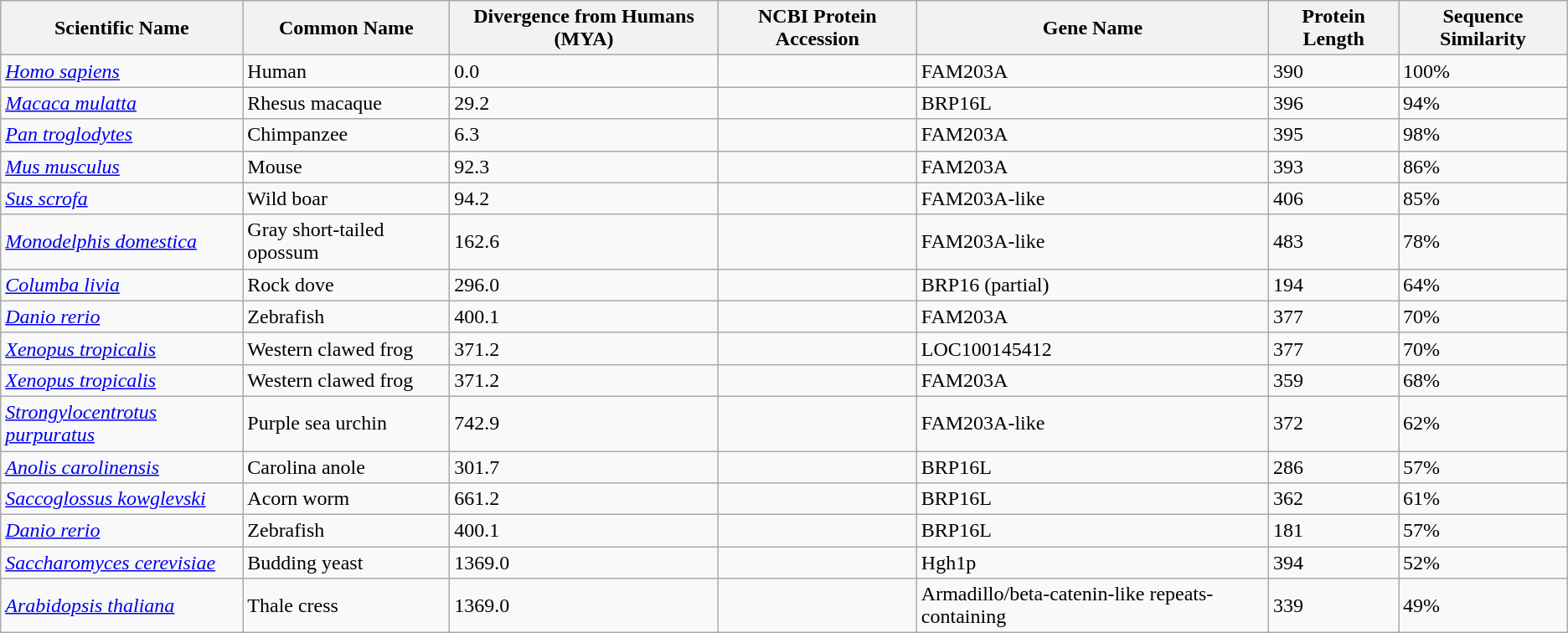<table class="wikitable sortable">
<tr>
<th>Scientific Name</th>
<th>Common Name</th>
<th>Divergence from Humans (MYA)</th>
<th>NCBI Protein Accession</th>
<th>Gene Name</th>
<th>Protein Length</th>
<th>Sequence Similarity</th>
</tr>
<tr>
<td><em><a href='#'>Homo sapiens</a></em></td>
<td>Human</td>
<td>0.0</td>
<td></td>
<td>FAM203A</td>
<td>390</td>
<td>100%</td>
</tr>
<tr>
<td><em><a href='#'>Macaca mulatta</a></em></td>
<td>Rhesus macaque</td>
<td>29.2</td>
<td></td>
<td>BRP16L</td>
<td>396</td>
<td>94%</td>
</tr>
<tr>
<td><em><a href='#'>Pan troglodytes</a></em></td>
<td>Chimpanzee</td>
<td>6.3</td>
<td></td>
<td>FAM203A</td>
<td>395</td>
<td>98%</td>
</tr>
<tr>
<td><em><a href='#'>Mus musculus</a></em></td>
<td>Mouse</td>
<td>92.3</td>
<td></td>
<td>FAM203A</td>
<td>393</td>
<td>86%</td>
</tr>
<tr>
<td><em><a href='#'>Sus scrofa</a></em></td>
<td>Wild boar</td>
<td>94.2</td>
<td></td>
<td>FAM203A-like</td>
<td>406</td>
<td>85%</td>
</tr>
<tr>
<td><em><a href='#'>Monodelphis domestica</a></em></td>
<td>Gray short-tailed opossum</td>
<td>162.6</td>
<td></td>
<td>FAM203A-like</td>
<td>483</td>
<td>78%</td>
</tr>
<tr>
<td><em><a href='#'>Columba livia</a></em></td>
<td>Rock dove</td>
<td>296.0</td>
<td></td>
<td>BRP16 (partial)</td>
<td>194</td>
<td>64%</td>
</tr>
<tr>
<td><em><a href='#'>Danio rerio</a></em></td>
<td>Zebrafish</td>
<td>400.1</td>
<td></td>
<td>FAM203A</td>
<td>377</td>
<td>70%</td>
</tr>
<tr>
<td><em><a href='#'>Xenopus tropicalis</a></em></td>
<td>Western clawed frog</td>
<td>371.2</td>
<td></td>
<td>LOC100145412</td>
<td>377</td>
<td>70%</td>
</tr>
<tr>
<td><em><a href='#'>Xenopus tropicalis</a></em></td>
<td>Western clawed frog</td>
<td>371.2</td>
<td></td>
<td>FAM203A</td>
<td>359</td>
<td>68%</td>
</tr>
<tr>
<td><em><a href='#'>Strongylocentrotus purpuratus</a></em></td>
<td>Purple sea urchin</td>
<td>742.9</td>
<td></td>
<td>FAM203A-like</td>
<td>372</td>
<td>62%</td>
</tr>
<tr>
<td><em><a href='#'>Anolis carolinensis</a></em></td>
<td>Carolina anole</td>
<td>301.7</td>
<td></td>
<td>BRP16L</td>
<td>286</td>
<td>57%</td>
</tr>
<tr>
<td><em><a href='#'>Saccoglossus kowglevski</a></em></td>
<td>Acorn worm</td>
<td>661.2</td>
<td></td>
<td>BRP16L</td>
<td>362</td>
<td>61%</td>
</tr>
<tr>
<td><em><a href='#'>Danio rerio</a></em></td>
<td>Zebrafish</td>
<td>400.1</td>
<td></td>
<td>BRP16L</td>
<td>181</td>
<td>57%</td>
</tr>
<tr>
<td><em><a href='#'>Saccharomyces cerevisiae</a></em></td>
<td>Budding yeast</td>
<td>1369.0</td>
<td></td>
<td>Hgh1p</td>
<td>394</td>
<td>52%</td>
</tr>
<tr>
<td><em><a href='#'>Arabidopsis thaliana</a></em></td>
<td>Thale cress</td>
<td>1369.0</td>
<td></td>
<td>Armadillo/beta-catenin-like repeats-containing</td>
<td>339</td>
<td>49%</td>
</tr>
</table>
